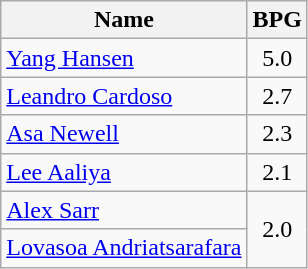<table class=wikitable>
<tr>
<th>Name</th>
<th>BPG</th>
</tr>
<tr>
<td> <a href='#'>Yang Hansen</a></td>
<td align=center>5.0</td>
</tr>
<tr>
<td> <a href='#'>Leandro Cardoso</a></td>
<td align=center>2.7</td>
</tr>
<tr>
<td> <a href='#'>Asa Newell</a></td>
<td align=center>2.3</td>
</tr>
<tr>
<td> <a href='#'>Lee Aaliya</a></td>
<td align=center>2.1</td>
</tr>
<tr>
<td> <a href='#'>Alex Sarr</a></td>
<td align=center rowspan=2>2.0</td>
</tr>
<tr>
<td> <a href='#'>Lovasoa Andriatsarafara</a></td>
</tr>
</table>
